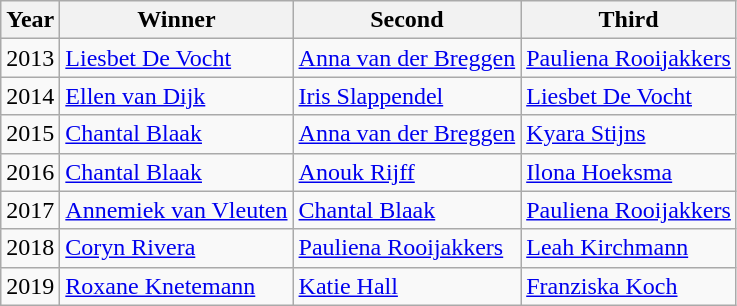<table class="wikitable" style="font-size:100%" width=>
<tr>
<th>Year</th>
<th>Winner</th>
<th>Second</th>
<th>Third</th>
</tr>
<tr>
<td>2013</td>
<td> <a href='#'>Liesbet De Vocht</a></td>
<td> <a href='#'>Anna van der Breggen</a></td>
<td> <a href='#'>Pauliena Rooijakkers</a></td>
</tr>
<tr>
<td>2014</td>
<td> <a href='#'>Ellen van Dijk</a></td>
<td> <a href='#'>Iris Slappendel</a></td>
<td> <a href='#'>Liesbet De Vocht</a></td>
</tr>
<tr>
<td>2015</td>
<td> <a href='#'>Chantal Blaak</a></td>
<td> <a href='#'>Anna van der Breggen</a></td>
<td> <a href='#'>Kyara Stijns</a></td>
</tr>
<tr>
<td>2016</td>
<td> <a href='#'>Chantal Blaak</a></td>
<td> <a href='#'>Anouk Rijff</a></td>
<td> <a href='#'>Ilona Hoeksma</a></td>
</tr>
<tr>
<td>2017</td>
<td> <a href='#'>Annemiek van Vleuten</a></td>
<td> <a href='#'>Chantal Blaak</a></td>
<td> <a href='#'>Pauliena Rooijakkers</a></td>
</tr>
<tr>
<td>2018</td>
<td> <a href='#'>Coryn Rivera</a></td>
<td> <a href='#'>Pauliena Rooijakkers</a></td>
<td> <a href='#'>Leah Kirchmann</a></td>
</tr>
<tr>
<td>2019</td>
<td> <a href='#'>Roxane Knetemann</a></td>
<td> <a href='#'>Katie Hall</a></td>
<td> <a href='#'>Franziska Koch</a></td>
</tr>
</table>
